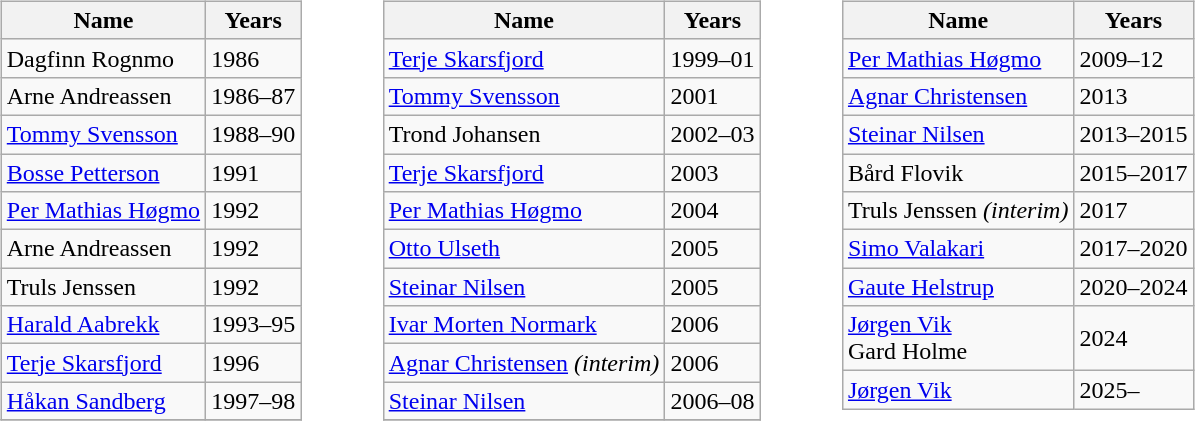<table>
<tr>
<td width="30"> </td>
<td valign="left"><br><table class="wikitable" style="text-align: center">
<tr>
<th rowspan="1">Name</th>
<th rowspan="1">Years</th>
</tr>
<tr>
<td align=left>Dagfinn Rognmo</td>
<td align=left>1986</td>
</tr>
<tr>
<td align=left>Arne Andreassen</td>
<td align=left>1986–87</td>
</tr>
<tr>
<td align=left><a href='#'>Tommy Svensson</a></td>
<td align=left>1988–90</td>
</tr>
<tr>
<td align=left><a href='#'>Bosse Petterson</a></td>
<td align=left>1991</td>
</tr>
<tr>
<td align=left><a href='#'>Per Mathias Høgmo</a></td>
<td align=left>1992</td>
</tr>
<tr>
<td align=left>Arne Andreassen</td>
<td align=left>1992</td>
</tr>
<tr>
<td align=left>Truls Jenssen</td>
<td align=left>1992</td>
</tr>
<tr>
<td align=left><a href='#'>Harald Aabrekk</a></td>
<td align=left>1993–95</td>
</tr>
<tr>
<td align=left><a href='#'>Terje Skarsfjord</a></td>
<td align=left>1996</td>
</tr>
<tr>
<td align=left><a href='#'>Håkan Sandberg</a></td>
<td align=left>1997–98</td>
</tr>
<tr>
</tr>
</table>
</td>
<td width="30"> </td>
<td valign="top"><br><table class="wikitable" style="text-align: center">
<tr>
<th rowspan="1">Name</th>
<th rowspan="1">Years</th>
</tr>
<tr>
<td align=left><a href='#'>Terje Skarsfjord</a></td>
<td align=left>1999–01</td>
</tr>
<tr>
<td align=left><a href='#'>Tommy Svensson</a></td>
<td align=left>2001</td>
</tr>
<tr>
<td align=left>Trond Johansen</td>
<td align=left>2002–03</td>
</tr>
<tr>
<td align=left><a href='#'>Terje Skarsfjord</a></td>
<td align=left>2003</td>
</tr>
<tr>
<td align=left><a href='#'>Per Mathias Høgmo</a></td>
<td align=left>2004</td>
</tr>
<tr>
<td align=left><a href='#'>Otto Ulseth</a></td>
<td align=left>2005</td>
</tr>
<tr>
<td align=left><a href='#'>Steinar Nilsen</a></td>
<td align=left>2005</td>
</tr>
<tr>
<td align=left><a href='#'>Ivar Morten Normark</a></td>
<td align=left>2006</td>
</tr>
<tr>
<td align=left><a href='#'>Agnar Christensen</a> <em>(interim)</em></td>
<td align=left>2006</td>
</tr>
<tr>
<td align=left><a href='#'>Steinar Nilsen</a></td>
<td align=left>2006–08</td>
</tr>
<tr>
</tr>
</table>
</td>
<td width="30"> </td>
<td valign="top"><br><table class="wikitable" style="text-align: center">
<tr>
<th rowspan="1">Name</th>
<th rowspan="1">Years</th>
</tr>
<tr>
<td align=left><a href='#'>Per Mathias Høgmo</a></td>
<td align=left>2009–12</td>
</tr>
<tr>
<td align=left><a href='#'>Agnar Christensen</a></td>
<td align=left>2013</td>
</tr>
<tr>
<td align=left><a href='#'>Steinar Nilsen</a></td>
<td align=left>2013–2015</td>
</tr>
<tr>
<td align=left>Bård Flovik</td>
<td align=left>2015–2017</td>
</tr>
<tr>
<td align=left>Truls Jenssen <em>(interim)</em></td>
<td align=left>2017</td>
</tr>
<tr>
<td align=left><a href='#'>Simo Valakari</a></td>
<td align=left>2017–2020</td>
</tr>
<tr>
<td align=left><a href='#'>Gaute Helstrup</a></td>
<td align=left>2020–2024</td>
</tr>
<tr>
<td align=left><a href='#'>Jørgen Vik</a><br>Gard Holme</td>
<td align=left>2024</td>
</tr>
<tr>
<td align=left><a href='#'>Jørgen Vik</a></td>
<td align=left>2025–</td>
</tr>
</table>
</td>
</tr>
</table>
